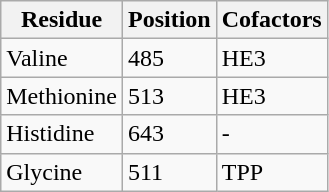<table class="wikitable" border="1">
<tr>
<th>Residue</th>
<th>Position</th>
<th>Cofactors</th>
</tr>
<tr>
<td>Valine</td>
<td>485</td>
<td>HE3</td>
</tr>
<tr>
<td>Methionine</td>
<td>513</td>
<td>HE3</td>
</tr>
<tr>
<td>Histidine</td>
<td>643</td>
<td>-</td>
</tr>
<tr>
<td>Glycine</td>
<td>511</td>
<td>TPP</td>
</tr>
</table>
